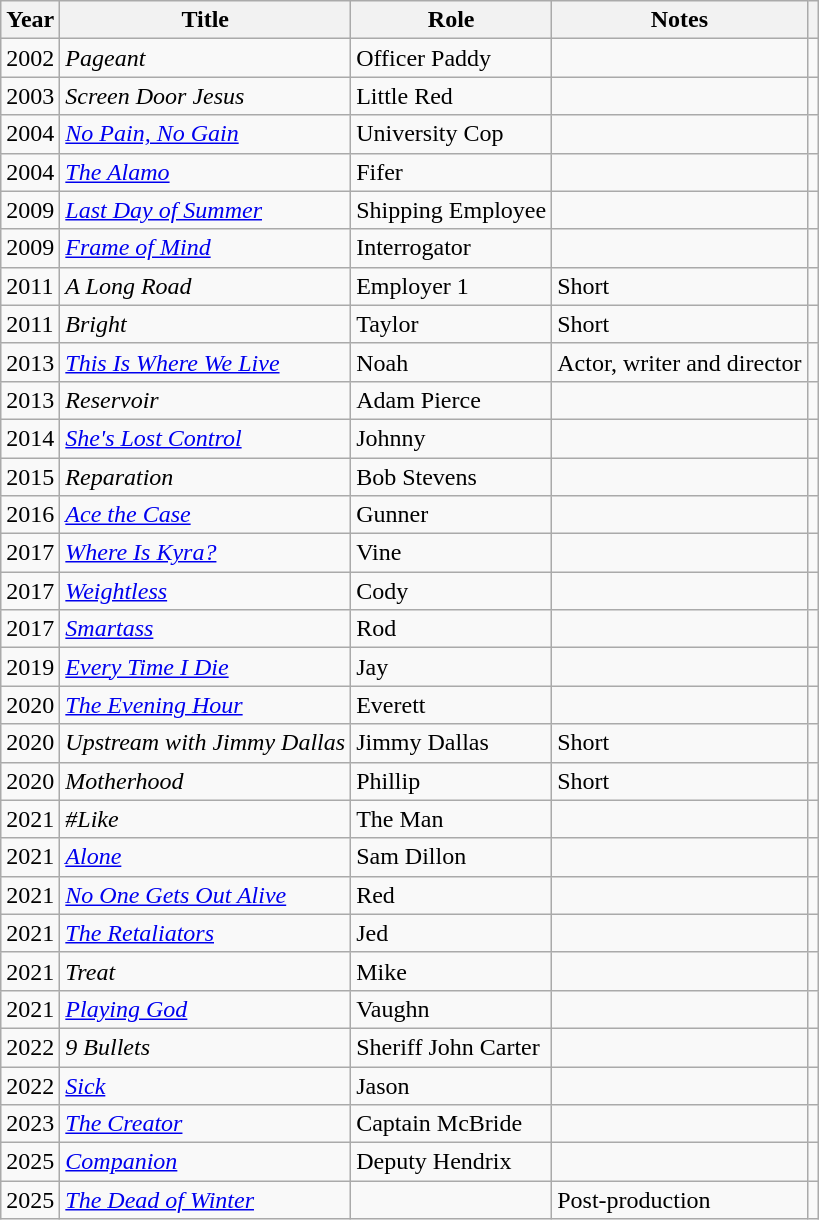<table class="wikitable sortable">
<tr>
<th>Year</th>
<th>Title</th>
<th>Role</th>
<th>Notes</th>
<th class="unsortable"></th>
</tr>
<tr>
<td>2002</td>
<td><em>Pageant</em></td>
<td>Officer Paddy</td>
<td></td>
<td></td>
</tr>
<tr>
<td>2003</td>
<td><em>Screen Door Jesus</em></td>
<td>Little Red</td>
<td></td>
<td></td>
</tr>
<tr>
<td>2004</td>
<td><em><a href='#'>No Pain, No Gain</a></em></td>
<td>University Cop</td>
<td></td>
<td></td>
</tr>
<tr>
<td>2004</td>
<td><em><a href='#'>The Alamo</a></em></td>
<td>Fifer</td>
<td></td>
<td></td>
</tr>
<tr>
<td>2009</td>
<td><em><a href='#'>Last Day of Summer</a></em></td>
<td>Shipping Employee</td>
<td></td>
<td></td>
</tr>
<tr>
<td>2009</td>
<td><em><a href='#'>Frame of Mind</a></em></td>
<td>Interrogator</td>
<td></td>
<td></td>
</tr>
<tr>
<td>2011</td>
<td><em>A Long Road</em></td>
<td>Employer 1</td>
<td>Short</td>
<td></td>
</tr>
<tr>
<td>2011</td>
<td><em>Bright</em></td>
<td>Taylor</td>
<td>Short</td>
<td></td>
</tr>
<tr>
<td>2013</td>
<td><em><a href='#'>This Is Where We Live</a></em></td>
<td>Noah</td>
<td>Actor, writer and director</td>
<td></td>
</tr>
<tr>
<td>2013</td>
<td><em>Reservoir</em></td>
<td>Adam Pierce</td>
<td></td>
<td></td>
</tr>
<tr>
<td>2014</td>
<td><em><a href='#'>She's Lost Control</a></em></td>
<td>Johnny</td>
<td></td>
<td></td>
</tr>
<tr>
<td>2015</td>
<td><em>Reparation</em></td>
<td>Bob Stevens</td>
<td></td>
<td></td>
</tr>
<tr>
<td>2016</td>
<td><em><a href='#'>Ace the Case</a></em></td>
<td>Gunner</td>
<td></td>
<td></td>
</tr>
<tr>
<td>2017</td>
<td><em><a href='#'>Where Is Kyra?</a></em></td>
<td>Vine</td>
<td></td>
<td></td>
</tr>
<tr>
<td>2017</td>
<td><em><a href='#'>Weightless</a></em></td>
<td>Cody</td>
<td></td>
<td></td>
</tr>
<tr>
<td>2017</td>
<td><em><a href='#'>Smartass</a></em></td>
<td>Rod</td>
<td></td>
<td></td>
</tr>
<tr>
<td>2019</td>
<td><em><a href='#'>Every Time I Die</a></em></td>
<td>Jay</td>
<td></td>
<td></td>
</tr>
<tr>
<td>2020</td>
<td><em><a href='#'>The Evening Hour</a></em></td>
<td>Everett</td>
<td></td>
<td></td>
</tr>
<tr>
<td>2020</td>
<td><em>Upstream with Jimmy Dallas</em></td>
<td>Jimmy Dallas</td>
<td>Short</td>
<td></td>
</tr>
<tr>
<td>2020</td>
<td><em>Motherhood</em></td>
<td>Phillip</td>
<td>Short</td>
<td></td>
</tr>
<tr>
<td>2021</td>
<td><em>#Like</em></td>
<td>The Man</td>
<td></td>
<td></td>
</tr>
<tr>
<td>2021</td>
<td><em><a href='#'>Alone</a></em></td>
<td>Sam Dillon</td>
<td></td>
<td></td>
</tr>
<tr>
<td>2021</td>
<td><em><a href='#'>No One Gets Out Alive</a></em></td>
<td>Red</td>
<td></td>
<td></td>
</tr>
<tr>
<td>2021</td>
<td><em><a href='#'>The Retaliators</a></em></td>
<td>Jed</td>
<td></td>
<td></td>
</tr>
<tr>
<td>2021</td>
<td><em>Treat</em></td>
<td>Mike</td>
<td></td>
<td></td>
</tr>
<tr>
<td>2021</td>
<td><em><a href='#'>Playing God</a></em></td>
<td>Vaughn</td>
<td></td>
<td></td>
</tr>
<tr>
<td>2022</td>
<td><em>9 Bullets</em></td>
<td>Sheriff John Carter</td>
<td></td>
<td></td>
</tr>
<tr>
<td>2022</td>
<td><em><a href='#'>Sick</a></em></td>
<td>Jason</td>
<td></td>
<td></td>
</tr>
<tr>
<td>2023</td>
<td><em><a href='#'>The Creator</a></em></td>
<td>Captain McBride</td>
<td></td>
<td></td>
</tr>
<tr>
<td>2025</td>
<td><em><a href='#'>Companion</a></em></td>
<td>Deputy Hendrix</td>
<td></td>
<td></td>
</tr>
<tr>
<td>2025</td>
<td><em><a href='#'>The Dead of Winter</a></em></td>
<td></td>
<td>Post-production</td>
<td></td>
</tr>
</table>
